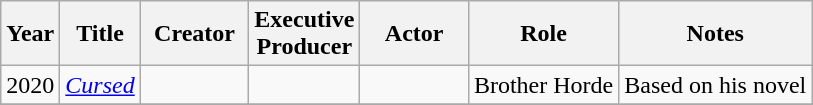<table class="wikitable sortable">
<tr>
<th>Year</th>
<th>Title</th>
<th width=65>Creator</th>
<th width=65>Executive Producer</th>
<th width=65>Actor</th>
<th>Role</th>
<th>Notes</th>
</tr>
<tr>
<td>2020</td>
<td><em><a href='#'>Cursed</a></em></td>
<td></td>
<td></td>
<td></td>
<td>Brother Horde</td>
<td>Based on his novel</td>
</tr>
<tr>
</tr>
</table>
